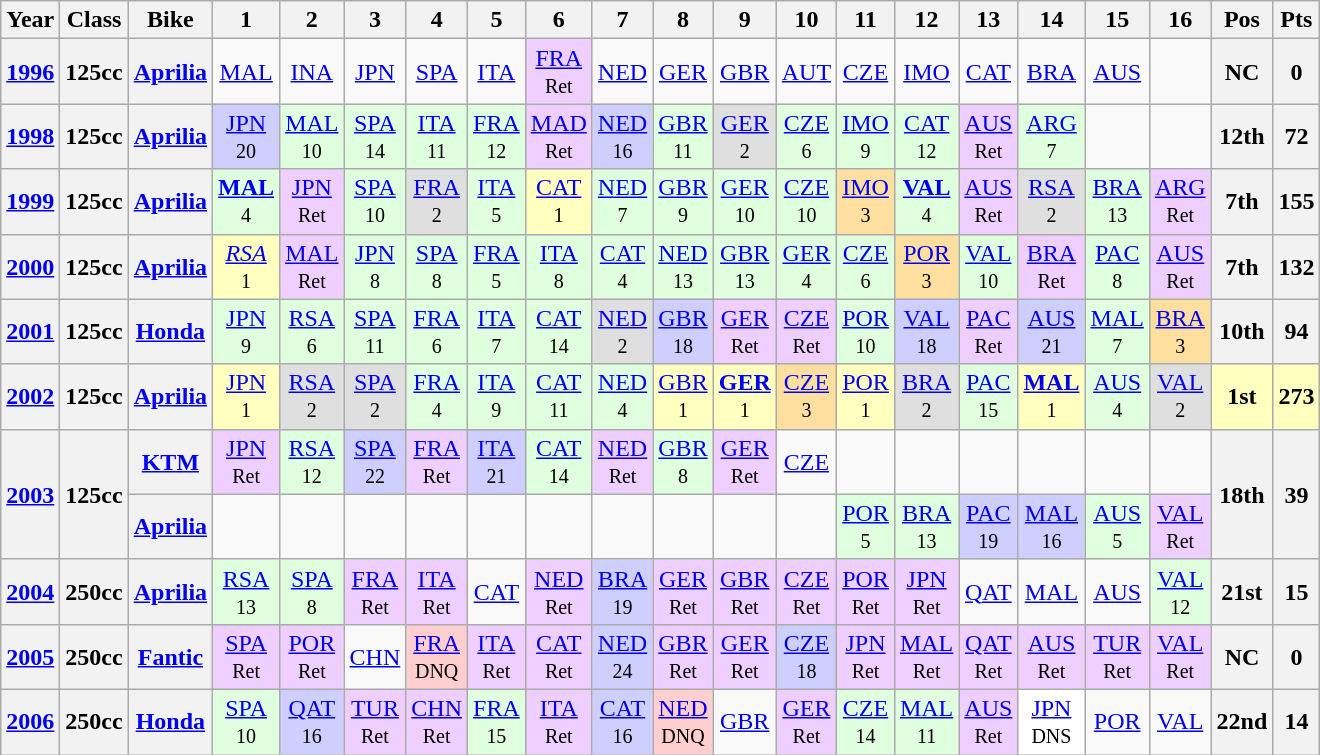<table class="wikitable" style="text-align:center">
<tr>
<th>Year</th>
<th>Class</th>
<th>Bike</th>
<th>1</th>
<th>2</th>
<th>3</th>
<th>4</th>
<th>5</th>
<th>6</th>
<th>7</th>
<th>8</th>
<th>9</th>
<th>10</th>
<th>11</th>
<th>12</th>
<th>13</th>
<th>14</th>
<th>15</th>
<th>16</th>
<th>Pos</th>
<th>Pts</th>
</tr>
<tr>
<th align="left"><a href='#'>1996</a></th>
<th align="left">125cc</th>
<th align="left"><a href='#'>Aprilia</a></th>
<td><a href='#'>MAL</a></td>
<td><a href='#'>INA</a></td>
<td><a href='#'>JPN</a></td>
<td><a href='#'>SPA</a></td>
<td><a href='#'>ITA</a></td>
<td style="background:#EFCFFF;"><a href='#'>FRA</a><br><small>Ret</small></td>
<td><a href='#'>NED</a></td>
<td><a href='#'>GER</a></td>
<td><a href='#'>GBR</a></td>
<td><a href='#'>AUT</a></td>
<td><a href='#'>CZE</a></td>
<td><a href='#'>IMO</a></td>
<td><a href='#'>CAT</a></td>
<td><a href='#'>BRA</a></td>
<td><a href='#'>AUS</a></td>
<td></td>
<th>NC</th>
<th>0</th>
</tr>
<tr>
<th align="left"><a href='#'>1998</a></th>
<th align="left">125cc</th>
<th align="left"><a href='#'>Aprilia</a></th>
<td style="background:#cfcfff;"><a href='#'>JPN</a><br><small>20</small></td>
<td style="background:#dfffdf;"><a href='#'>MAL</a><br><small>10</small></td>
<td style="background:#dfffdf;"><a href='#'>SPA</a><br><small>14</small></td>
<td style="background:#dfffdf;"><a href='#'>ITA</a><br><small>11</small></td>
<td style="background:#dfffdf;"><a href='#'>FRA</a><br><small>12</small></td>
<td style="background:#EFCFFF;"><a href='#'>MAD</a><br><small>Ret</small></td>
<td style="background:#cfcfff;"><a href='#'>NED</a><br><small>16</small></td>
<td style="background:#dfffdf;"><a href='#'>GBR</a><br><small>11</small></td>
<td style="background:#dfdfdf;"><a href='#'>GER</a><br><small>2</small></td>
<td style="background:#dfffdf;"><a href='#'>CZE</a><br><small>6</small></td>
<td style="background:#dfffdf;"><a href='#'>IMO</a><br><small>9</small></td>
<td style="background:#dfffdf;"><a href='#'>CAT</a><br><small>12</small></td>
<td style="background:#EFCFFF;"><a href='#'>AUS</a><br><small>Ret</small></td>
<td style="background:#dfffdf;"><a href='#'>ARG</a><br><small>7</small></td>
<td></td>
<td></td>
<th>12th</th>
<th>72</th>
</tr>
<tr>
<th align="left"><a href='#'>1999</a></th>
<th align="left">125cc</th>
<th align="left"><a href='#'>Aprilia</a></th>
<td style="background:#dfffdf;"><strong><a href='#'>MAL</a></strong><br><small>4</small></td>
<td style="background:#EFCFFF;"><a href='#'>JPN</a><br><small>Ret</small></td>
<td style="background:#dfffdf;"><a href='#'>SPA</a><br><small>10</small></td>
<td style="background:#dfdfdf;"><a href='#'>FRA</a><br><small>2</small></td>
<td style="background:#dfffdf;"><a href='#'>ITA</a><br><small>5</small></td>
<td style="background:#ffffbf;"><a href='#'>CAT</a><br><small>1</small></td>
<td style="background:#dfffdf;"><a href='#'>NED</a><br><small>7</small></td>
<td style="background:#dfffdf;"><a href='#'>GBR</a><br><small>9</small></td>
<td style="background:#dfffdf;"><a href='#'>GER</a><br><small>10</small></td>
<td style="background:#dfffdf;"><a href='#'>CZE</a><br><small>10</small></td>
<td style="background:#ffdf9f;"><a href='#'>IMO</a><br><small>3</small></td>
<td style="background:#dfffdf;"><strong><a href='#'>VAL</a></strong><br><small>4</small></td>
<td style="background:#EFCFFF;"><a href='#'>AUS</a><br><small>Ret</small></td>
<td style="background:#dfdfdf;"><a href='#'>RSA</a><br><small>2</small></td>
<td style="background:#dfffdf;"><a href='#'>BRA</a><br><small>13</small></td>
<td style="background:#EFCFFF;"><a href='#'>ARG</a><br><small>Ret</small></td>
<th>7th</th>
<th>155</th>
</tr>
<tr>
<th align="left"><a href='#'>2000</a></th>
<th align="left">125cc</th>
<th align="left"><a href='#'>Aprilia</a></th>
<td style="background:#ffffbf;"><em><a href='#'>RSA</a></em><br><small>1</small></td>
<td style="background:#EFCFFF;"><a href='#'>MAL</a><br><small>Ret</small></td>
<td style="background:#dfffdf;"><a href='#'>JPN</a><br><small>8</small></td>
<td style="background:#dfffdf;"><a href='#'>SPA</a><br><small>8</small></td>
<td style="background:#dfffdf;"><a href='#'>FRA</a><br><small>5</small></td>
<td style="background:#dfffdf;"><a href='#'>ITA</a><br><small>8</small></td>
<td style="background:#dfffdf;"><a href='#'>CAT</a><br><small>4</small></td>
<td style="background:#dfffdf;"><a href='#'>NED</a><br><small>13</small></td>
<td style="background:#dfffdf;"><a href='#'>GBR</a><br><small>13</small></td>
<td style="background:#dfffdf;"><a href='#'>GER</a><br><small>4</small></td>
<td style="background:#dfffdf;"><a href='#'>CZE</a><br><small>6</small></td>
<td style="background:#ffdf9f;"><a href='#'>POR</a><br><small>3</small></td>
<td style="background:#dfffdf;"><a href='#'>VAL</a><br><small>10</small></td>
<td style="background:#EFCFFF;"><a href='#'>BRA</a><br><small>Ret</small></td>
<td style="background:#dfffdf;"><a href='#'>PAC</a><br><small>8</small></td>
<td style="background:#EFCFFF;"><a href='#'>AUS</a><br><small>Ret</small></td>
<th>7th</th>
<th>132</th>
</tr>
<tr>
<th align="left"><a href='#'>2001</a></th>
<th align="left">125cc</th>
<th align="left"><a href='#'>Honda</a></th>
<td style="background:#dfffdf;"><a href='#'>JPN</a><br><small>9</small></td>
<td style="background:#dfffdf;"><a href='#'>RSA</a><br><small>6</small></td>
<td style="background:#dfffdf;"><a href='#'>SPA</a><br><small>11</small></td>
<td style="background:#dfffdf;"><a href='#'>FRA</a><br><small>6</small></td>
<td style="background:#dfffdf;"><a href='#'>ITA</a><br><small>7</small></td>
<td style="background:#dfffdf;"><a href='#'>CAT</a><br><small>14</small></td>
<td style="background:#dfdfdf;"><a href='#'>NED</a><br><small>2</small></td>
<td style="background:#cfcfff;"><a href='#'>GBR</a><br><small>18</small></td>
<td style="background:#EFCFFF;"><a href='#'>GER</a><br><small>Ret</small></td>
<td style="background:#EFCFFF;"><a href='#'>CZE</a><br><small>Ret</small></td>
<td style="background:#dfffdf;"><a href='#'>POR</a><br><small>10</small></td>
<td style="background:#cfcfff;"><a href='#'>VAL</a><br><small>18</small></td>
<td style="background:#EFCFFF;"><a href='#'>PAC</a><br><small>Ret</small></td>
<td style="background:#cfcfff;"><a href='#'>AUS</a><br><small>21</small></td>
<td style="background:#dfffdf;"><a href='#'>MAL</a><br><small>7</small></td>
<td style="background:#ffdf9f;"><a href='#'>BRA</a><br><small>3</small></td>
<th>10th</th>
<th>94</th>
</tr>
<tr>
<th align="left"><a href='#'>2002</a></th>
<th align="left">125cc</th>
<th align="left"><a href='#'>Aprilia</a></th>
<td style="background:#ffffbf;"><a href='#'>JPN</a><br><small>1</small></td>
<td style="background:#dfdfdf;"><a href='#'>RSA</a><br><small>2</small></td>
<td style="background:#dfdfdf;"><a href='#'>SPA</a><br><small>2</small></td>
<td style="background:#dfffdf;"><a href='#'>FRA</a><br><small>4</small></td>
<td style="background:#dfffdf;"><a href='#'>ITA</a><br><small>9</small></td>
<td style="background:#dfffdf;"><a href='#'>CAT</a><br><small>11</small></td>
<td style="background:#dfffdf;"><a href='#'>NED</a><br><small>4</small></td>
<td style="background:#ffffbf;"><a href='#'>GBR</a><br><small>1</small></td>
<td style="background:#ffffbf;"><strong><a href='#'>GER</a></strong><br><small>1</small></td>
<td style="background:#ffdf9f;"><a href='#'>CZE</a><br><small>3</small></td>
<td style="background:#ffffbf;"><a href='#'>POR</a><br><small>1</small></td>
<td style="background:#dfdfdf;"><a href='#'>BRA</a><br><small>2</small></td>
<td style="background:#dfffdf;"><a href='#'>PAC</a><br><small>15</small></td>
<td style="background:#ffffbf;"><strong><a href='#'>MAL</a></strong><br><small>1</small></td>
<td style="background:#dfffdf;"><a href='#'>AUS</a><br><small>4</small></td>
<td style="background:#dfdfdf;"><a href='#'>VAL</a><br><small>2</small></td>
<th style="background:#ffffbf;">1st</th>
<th style="background:#ffffbf;">273</th>
</tr>
<tr>
<th rowspan=2 align="left"><a href='#'>2003</a></th>
<th rowspan=2 align="left">125cc</th>
<th align="left"><a href='#'>KTM</a></th>
<td style="background:#EFCFFF;"><a href='#'>JPN</a><br><small>Ret</small></td>
<td style="background:#dfffdf;"><a href='#'>RSA</a><br><small>12</small></td>
<td style="background:#cfcfff;"><a href='#'>SPA</a><br><small>22</small></td>
<td style="background:#EFCFFF;"><a href='#'>FRA</a><br><small>Ret</small></td>
<td style="background:#cfcfff;"><a href='#'>ITA</a><br><small>21</small></td>
<td style="background:#dfffdf;"><a href='#'>CAT</a><br><small>14</small></td>
<td style="background:#EFCFFF;"><a href='#'>NED</a><br><small>Ret</small></td>
<td style="background:#dfffdf;"><a href='#'>GBR</a><br><small>8</small></td>
<td style="background:#EFCFFF;"><a href='#'>GER</a><br><small>Ret</small></td>
<td><a href='#'>CZE</a></td>
<td></td>
<td></td>
<td></td>
<td></td>
<td></td>
<td></td>
<th rowspan=2>18th</th>
<th rowspan=2>39</th>
</tr>
<tr>
<th align="left"><a href='#'>Aprilia</a></th>
<td></td>
<td></td>
<td></td>
<td></td>
<td></td>
<td></td>
<td></td>
<td></td>
<td></td>
<td></td>
<td style="background:#dfffdf;"><a href='#'>POR</a><br><small>5</small></td>
<td style="background:#dfffdf;"><a href='#'>BRA</a><br><small>13</small></td>
<td style="background:#cfcfff;"><a href='#'>PAC</a><br><small>19</small></td>
<td style="background:#cfcfff;"><a href='#'>MAL</a><br><small>16</small></td>
<td style="background:#dfffdf;"><a href='#'>AUS</a><br><small>5</small></td>
<td style="background:#EFCFFF;"><a href='#'>VAL</a><br><small>Ret</small></td>
</tr>
<tr>
<th align="left"><a href='#'>2004</a></th>
<th align="left">250cc</th>
<th align="left"><a href='#'>Aprilia</a></th>
<td style="background:#dfffdf;"><a href='#'>RSA</a><br><small>13</small></td>
<td style="background:#dfffdf;"><a href='#'>SPA</a><br><small>8</small></td>
<td style="background:#EFCFFF;"><a href='#'>FRA</a><br><small>Ret</small></td>
<td style="background:#EFCFFF;"><a href='#'>ITA</a><br><small>Ret</small></td>
<td><a href='#'>CAT</a></td>
<td style="background:#EFCFFF;"><a href='#'>NED</a><br><small>Ret</small></td>
<td style="background:#cfcfff;"><a href='#'>BRA</a><br><small>19</small></td>
<td style="background:#EFCFFF;"><a href='#'>GER</a><br><small>Ret</small></td>
<td style="background:#EFCFFF;"><a href='#'>GBR</a><br><small>Ret</small></td>
<td style="background:#EFCFFF;"><a href='#'>CZE</a><br><small>Ret</small></td>
<td style="background:#EFCFFF;"><a href='#'>POR</a><br><small>Ret</small></td>
<td style="background:#EFCFFF;"><a href='#'>JPN</a><br><small>Ret</small></td>
<td><a href='#'>QAT</a></td>
<td><a href='#'>MAL</a></td>
<td><a href='#'>AUS</a></td>
<td style="background:#dfffdf;"><a href='#'>VAL</a><br><small>12</small></td>
<th>21st</th>
<th>15</th>
</tr>
<tr>
<th align="left"><a href='#'>2005</a></th>
<th align="left">250cc</th>
<th align="left"><a href='#'>Fantic</a></th>
<td style="background:#EFCFFF;"><a href='#'>SPA</a><br><small>Ret</small></td>
<td style="background:#EFCFFF;"><a href='#'>POR</a><br><small>Ret</small></td>
<td><a href='#'>CHN</a></td>
<td style="background:#FFCFCF;"><a href='#'>FRA</a><br><small>DNQ</small></td>
<td style="background:#EFCFFF;"><a href='#'>ITA</a><br><small>Ret</small></td>
<td style="background:#EFCFFF;"><a href='#'>CAT</a><br><small>Ret</small></td>
<td style="background:#cfcfff;"><a href='#'>NED</a><br><small>24</small></td>
<td style="background:#EFCFFF;"><a href='#'>GBR</a><br><small>Ret</small></td>
<td style="background:#EFCFFF;"><a href='#'>GER</a><br><small>Ret</small></td>
<td style="background:#cfcfff;"><a href='#'>CZE</a><br><small>18</small></td>
<td style="background:#EFCFFF;"><a href='#'>JPN</a><br><small>Ret</small></td>
<td style="background:#EFCFFF;"><a href='#'>MAL</a><br><small>Ret</small></td>
<td style="background:#EFCFFF;"><a href='#'>QAT</a><br><small>Ret</small></td>
<td style="background:#EFCFFF;"><a href='#'>AUS</a><br><small>Ret</small></td>
<td style="background:#EFCFFF;"><a href='#'>TUR</a><br><small>Ret</small></td>
<td style="background:#EFCFFF;"><a href='#'>VAL</a><br><small>Ret</small></td>
<th>NC</th>
<th>0</th>
</tr>
<tr>
<th align="left"><a href='#'>2006</a></th>
<th align="left">250cc</th>
<th align="left"><a href='#'>Honda</a></th>
<td style="background:#dfffdf;"><a href='#'>SPA</a><br><small>10</small></td>
<td style="background:#cfcfff;"><a href='#'>QAT</a><br><small>16</small></td>
<td style="background:#EFCFFF;"><a href='#'>TUR</a><br><small>Ret</small></td>
<td style="background:#EFCFFF;"><a href='#'>CHN</a><br><small>Ret</small></td>
<td style="background:#dfffdf;"><a href='#'>FRA</a><br><small>15</small></td>
<td style="background:#EFCFFF;"><a href='#'>ITA</a><br><small>Ret</small></td>
<td style="background:#cfcfff;"><a href='#'>CAT</a><br><small>16</small></td>
<td style="background:#FFCFCF;"><a href='#'>NED</a><br><small>DNQ</small></td>
<td><a href='#'>GBR</a></td>
<td style="background:#EFCFFF;"><a href='#'>GER</a><br><small>Ret</small></td>
<td style="background:#dfffdf;"><a href='#'>CZE</a><br><small>14</small></td>
<td style="background:#dfffdf;"><a href='#'>MAL</a><br><small>11</small></td>
<td style="background:#EFCFFF;"><a href='#'>AUS</a><br><small>Ret</small></td>
<td style="background:#FFFFFF;"><a href='#'>JPN</a><br><small>DNS</small></td>
<td><a href='#'>POR</a></td>
<td><a href='#'>VAL</a></td>
<th>22nd</th>
<th>14</th>
</tr>
</table>
